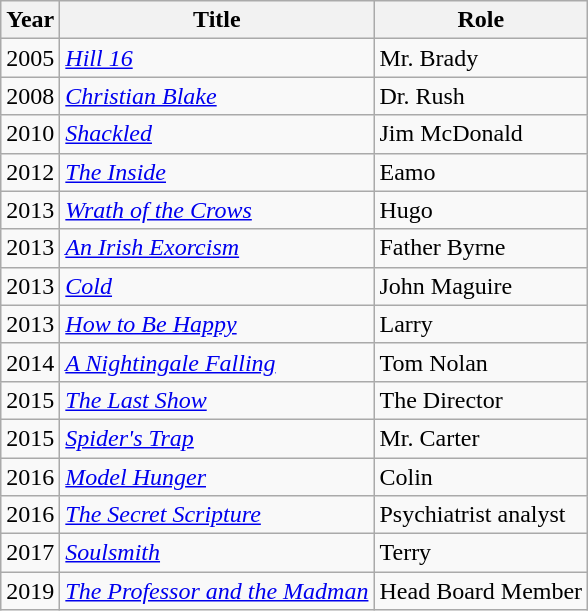<table class="wikitable sortable">
<tr>
<th>Year</th>
<th>Title</th>
<th>Role</th>
</tr>
<tr>
<td>2005</td>
<td><em><a href='#'>Hill 16</a></em></td>
<td>Mr. Brady</td>
</tr>
<tr>
<td>2008</td>
<td><em><a href='#'>Christian Blake</a></em></td>
<td>Dr. Rush</td>
</tr>
<tr>
<td>2010</td>
<td><em><a href='#'>Shackled</a></em></td>
<td>Jim McDonald</td>
</tr>
<tr>
<td>2012</td>
<td><em><a href='#'>The Inside</a></em></td>
<td>Eamo</td>
</tr>
<tr>
<td>2013</td>
<td><em><a href='#'>Wrath of the Crows</a></em></td>
<td>Hugo</td>
</tr>
<tr>
<td>2013</td>
<td><em><a href='#'>An Irish Exorcism</a></em></td>
<td>Father Byrne</td>
</tr>
<tr>
<td>2013</td>
<td><em><a href='#'>Cold</a></em></td>
<td>John Maguire</td>
</tr>
<tr>
<td>2013</td>
<td><em><a href='#'>How to Be Happy</a></em></td>
<td>Larry</td>
</tr>
<tr>
<td>2014</td>
<td><em><a href='#'>A Nightingale Falling</a></em></td>
<td>Tom Nolan</td>
</tr>
<tr>
<td>2015</td>
<td><em><a href='#'>The Last Show</a></em></td>
<td>The Director</td>
</tr>
<tr>
<td>2015</td>
<td><em><a href='#'>Spider's Trap</a></em></td>
<td>Mr. Carter</td>
</tr>
<tr>
<td>2016</td>
<td><em><a href='#'>Model Hunger</a></em></td>
<td>Colin</td>
</tr>
<tr>
<td>2016</td>
<td><em><a href='#'>The Secret Scripture</a></em></td>
<td>Psychiatrist analyst</td>
</tr>
<tr>
<td>2017</td>
<td><em><a href='#'>Soulsmith</a></em></td>
<td>Terry</td>
</tr>
<tr>
<td>2019</td>
<td><em><a href='#'>The Professor and the Madman</a></em></td>
<td>Head Board Member</td>
</tr>
</table>
